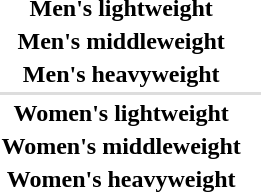<table>
<tr>
<th scope="row">Men's lightweight</th>
<td></td>
<td></td>
<td></td>
</tr>
<tr>
<th scope="row">Men's middleweight</th>
<td></td>
<td></td>
<td></td>
</tr>
<tr>
<th scope="row">Men's heavyweight</th>
<td></td>
<td></td>
<td></td>
</tr>
<tr bgcolor=#DDDDDD>
<td colspan=7></td>
</tr>
<tr>
<th scope="row">Women's lightweight</th>
<td></td>
<td></td>
<td></td>
</tr>
<tr>
<th scope="row">Women's middleweight</th>
<td></td>
<td></td>
<td></td>
</tr>
<tr>
<th scope="row">Women's heavyweight</th>
<td></td>
<td></td>
<td></td>
</tr>
</table>
